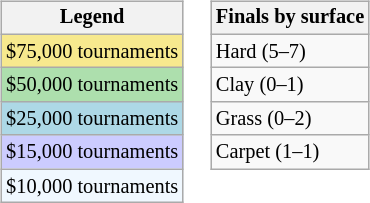<table>
<tr valign=top>
<td><br><table class=wikitable style="font-size:85%">
<tr>
<th>Legend</th>
</tr>
<tr style="background:#f7e98e;">
<td>$75,000 tournaments</td>
</tr>
<tr style="background:#addfad;">
<td>$50,000 tournaments</td>
</tr>
<tr style="background:lightblue;">
<td>$25,000 tournaments</td>
</tr>
<tr style="background:#ccccff;">
<td>$15,000 tournaments</td>
</tr>
<tr style="background:#f0f8ff;">
<td>$10,000 tournaments</td>
</tr>
</table>
</td>
<td><br><table class=wikitable style="font-size:85%">
<tr>
<th>Finals by surface</th>
</tr>
<tr>
<td>Hard (5–7)</td>
</tr>
<tr>
<td>Clay (0–1)</td>
</tr>
<tr>
<td>Grass (0–2)</td>
</tr>
<tr>
<td>Carpet (1–1)</td>
</tr>
</table>
</td>
</tr>
</table>
